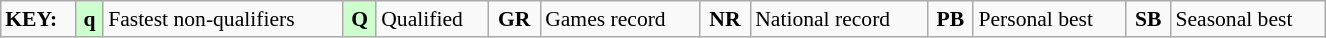<table class="wikitable" style="margin:0.5em auto; font-size:90%;position:relative;" width=70%>
<tr>
<td><strong>KEY:</strong></td>
<td bgcolor=ccffcc align=center><strong>q</strong></td>
<td>Fastest non-qualifiers</td>
<td bgcolor=ccffcc align=center><strong>Q</strong></td>
<td>Qualified</td>
<td align=center><strong>GR</strong></td>
<td>Games record</td>
<td align=center><strong>NR</strong></td>
<td>National record</td>
<td align=center><strong>PB</strong></td>
<td>Personal best</td>
<td align=center><strong>SB</strong></td>
<td>Seasonal best</td>
</tr>
</table>
